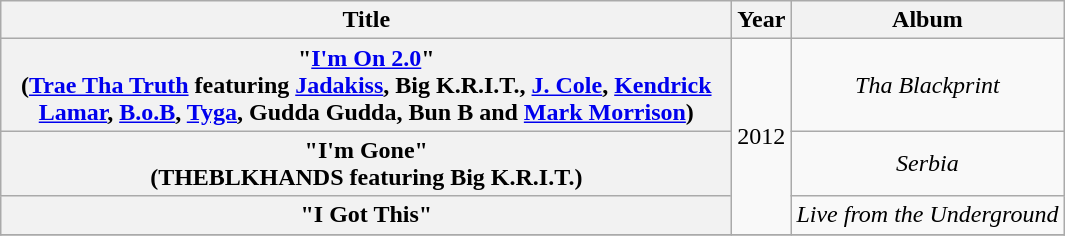<table class="wikitable plainrowheaders" style="text-align:center;">
<tr>
<th scope="col" rowspan="1" style="width:30em;">Title</th>
<th scope="col" rowspan="1">Year</th>
<th scope="col" rowspan="1">Album</th>
</tr>
<tr>
<th scope="row">"<a href='#'>I'm On 2.0</a>"<br><span>(<a href='#'>Trae Tha Truth</a> featuring <a href='#'>Jadakiss</a>, Big K.R.I.T., <a href='#'>J. Cole</a>, <a href='#'>Kendrick Lamar</a>, <a href='#'>B.o.B</a>, <a href='#'>Tyga</a>, Gudda Gudda, Bun B and <a href='#'>Mark Morrison</a>)</span></th>
<td rowspan="3">2012</td>
<td><em>Tha Blackprint</em></td>
</tr>
<tr>
<th scope="row">"I'm Gone" <br><span>(THEBLKHANDS featuring Big K.R.I.T.)</span></th>
<td><em>Serbia</em></td>
</tr>
<tr>
<th scope="row">"I Got This"</th>
<td><em>Live from the Underground</em></td>
</tr>
<tr>
</tr>
</table>
